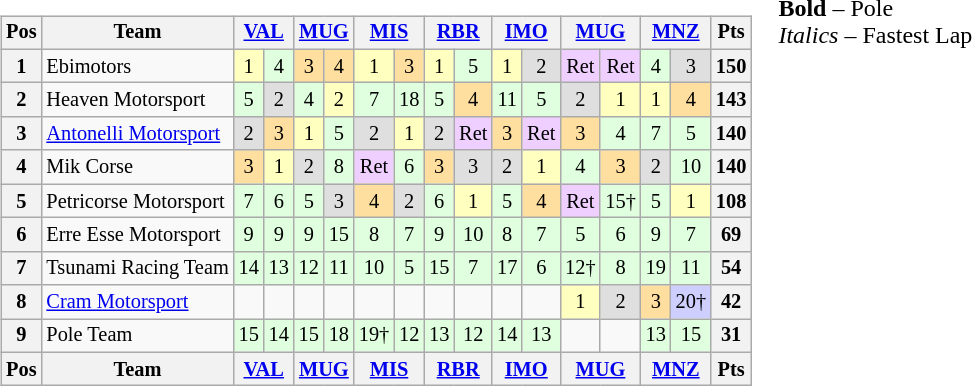<table>
<tr>
<td><br><table class="wikitable" style="font-size:85%; text-align:center">
<tr valign="top">
<th valign="middle">Pos</th>
<th valign="middle">Team</th>
<th colspan=2><a href='#'>VAL</a><br></th>
<th colspan=2><a href='#'>MUG</a><br></th>
<th colspan=2><a href='#'>MIS</a><br></th>
<th colspan=2><a href='#'>RBR</a><br></th>
<th colspan=2><a href='#'>IMO</a><br></th>
<th colspan=2><a href='#'>MUG</a><br></th>
<th colspan=2><a href='#'>MNZ</a><br></th>
<th valign="middle">Pts</th>
</tr>
<tr>
<th>1</th>
<td align=left> Ebimotors</td>
<td style="background:#ffffbf;">1</td>
<td style="background:#dfffdf;">4</td>
<td style="background:#ffdf9f;">3</td>
<td style="background:#ffdf9f;">4</td>
<td style="background:#ffffbf;">1</td>
<td style="background:#ffdf9f;">3</td>
<td style="background:#ffffbf;">1</td>
<td style="background:#dfffdf;">5</td>
<td style="background:#ffffbf;">1</td>
<td style="background:#dfdfdf;">2</td>
<td style="background:#efcfff;">Ret</td>
<td style="background:#efcfff;">Ret</td>
<td style="background:#dfffdf;">4</td>
<td style="background:#dfdfdf;">3</td>
<th>150</th>
</tr>
<tr>
<th>2</th>
<td align=left> Heaven Motorsport</td>
<td style="background:#dfffdf;">5</td>
<td style="background:#dfdfdf;">2</td>
<td style="background:#dfffdf;">4</td>
<td style="background:#ffffbf;">2</td>
<td style="background:#dfffdf;">7</td>
<td style="background:#dfffdf;">18</td>
<td style="background:#dfffdf;">5</td>
<td style="background:#ffdf9f;">4</td>
<td style="background:#dfffdf;">11</td>
<td style="background:#dfffdf;">5</td>
<td style="background:#dfdfdf;">2</td>
<td style="background:#ffffbf;">1</td>
<td style="background:#ffffbf;">1</td>
<td style="background:#ffdf9f;">4</td>
<th>143</th>
</tr>
<tr>
<th>3</th>
<td align=left> <a href='#'>Antonelli Motorsport</a></td>
<td style="background:#dfdfdf;">2</td>
<td style="background:#ffdf9f;">3</td>
<td style="background:#ffffbf;">1</td>
<td style="background:#dfffdf;">5</td>
<td style="background:#dfdfdf;">2</td>
<td style="background:#ffffbf;">1</td>
<td style="background:#dfdfdf;">2</td>
<td style="background:#efcfff;">Ret</td>
<td style="background:#ffdf9f;">3</td>
<td style="background:#efcfff;">Ret</td>
<td style="background:#ffdf9f;">3</td>
<td style="background:#dfffdf;">4</td>
<td style="background:#dfffdf;">7</td>
<td style="background:#dfffdf;">5</td>
<th>140</th>
</tr>
<tr>
<th>4</th>
<td align=left> Mik Corse</td>
<td style="background:#ffdf9f;">3</td>
<td style="background:#ffffbf;">1</td>
<td style="background:#dfdfdf;">2</td>
<td style="background:#dfffdf;">8</td>
<td style="background:#efcfff;">Ret</td>
<td style="background:#dfffdf;">6</td>
<td style="background:#ffdf9f;">3</td>
<td style="background:#dfdfdf;">3</td>
<td style="background:#dfdfdf;">2</td>
<td style="background:#ffffbf;">1</td>
<td style="background:#dfffdf;">4</td>
<td style="background:#ffdf9f;">3</td>
<td style="background:#dfdfdf;">2</td>
<td style="background:#dfffdf;">10</td>
<th>140</th>
</tr>
<tr>
<th>5</th>
<td align=left> Petricorse Motorsport</td>
<td style="background:#dfffdf;">7</td>
<td style="background:#dfffdf;">6</td>
<td style="background:#dfffdf;">5</td>
<td style="background:#dfdfdf;">3</td>
<td style="background:#ffdf9f;">4</td>
<td style="background:#dfdfdf;">2</td>
<td style="background:#dfffdf;">6</td>
<td style="background:#ffffbf;">1</td>
<td style="background:#dfffdf;">5</td>
<td style="background:#ffdf9f;">4</td>
<td style="background:#efcfff;">Ret</td>
<td style="background:#dfffdf;">15†</td>
<td style="background:#dfffdf;">5</td>
<td style="background:#ffffbf;">1</td>
<th>108</th>
</tr>
<tr>
<th>6</th>
<td align=left> Erre Esse Motorsport</td>
<td style="background:#dfffdf;">9</td>
<td style="background:#dfffdf;">9</td>
<td style="background:#dfffdf;">9</td>
<td style="background:#dfffdf;">15</td>
<td style="background:#dfffdf;">8</td>
<td style="background:#dfffdf;">7</td>
<td style="background:#dfffdf;">9</td>
<td style="background:#dfffdf;">10</td>
<td style="background:#dfffdf;">8</td>
<td style="background:#dfffdf;">7</td>
<td style="background:#dfffdf;">5</td>
<td style="background:#dfffdf;">6</td>
<td style="background:#dfffdf;">9</td>
<td style="background:#dfffdf;">7</td>
<th>69</th>
</tr>
<tr>
<th>7</th>
<td align=left> Tsunami Racing Team</td>
<td style="background:#dfffdf;">14</td>
<td style="background:#dfffdf;">13</td>
<td style="background:#dfffdf;">12</td>
<td style="background:#dfffdf;">11</td>
<td style="background:#dfffdf;">10</td>
<td style="background:#dfffdf;">5</td>
<td style="background:#dfffdf;">15</td>
<td style="background:#dfffdf;">7</td>
<td style="background:#dfffdf;">17</td>
<td style="background:#dfffdf;">6</td>
<td style="background:#dfffdf;">12†</td>
<td style="background:#dfffdf;">8</td>
<td style="background:#dfffdf;">19</td>
<td style="background:#dfffdf;">11</td>
<th>54</th>
</tr>
<tr>
<th>8</th>
<td align=left> <a href='#'>Cram Motorsport</a></td>
<td></td>
<td></td>
<td></td>
<td></td>
<td></td>
<td></td>
<td></td>
<td></td>
<td></td>
<td></td>
<td style="background:#ffffbf;">1</td>
<td style="background:#dfdfdf;">2</td>
<td style="background:#ffdf9f;">3</td>
<td style="background:#cfcfff;">20†</td>
<th>42</th>
</tr>
<tr>
<th>9</th>
<td align=left> Pole Team</td>
<td style="background:#dfffdf;">15</td>
<td style="background:#dfffdf;">14</td>
<td style="background:#dfffdf;">15</td>
<td style="background:#dfffdf;">18</td>
<td style="background:#dfffdf;">19†</td>
<td style="background:#dfffdf;">12</td>
<td style="background:#dfffdf;">13</td>
<td style="background:#dfffdf;">12</td>
<td style="background:#dfffdf;">14</td>
<td style="background:#dfffdf;">13</td>
<td></td>
<td></td>
<td style="background:#dfffdf;">13</td>
<td style="background:#dfffdf;">15</td>
<th>31</th>
</tr>
<tr>
<th valign="middle">Pos</th>
<th valign="middle">Team</th>
<th colspan=2><a href='#'>VAL</a><br></th>
<th colspan=2><a href='#'>MUG</a><br></th>
<th colspan=2><a href='#'>MIS</a><br></th>
<th colspan=2><a href='#'>RBR</a><br></th>
<th colspan=2><a href='#'>IMO</a><br></th>
<th colspan=2><a href='#'>MUG</a><br></th>
<th colspan=2><a href='#'>MNZ</a><br></th>
<th valign="middle">Pts</th>
</tr>
</table>
</td>
<td valign="top"><br>
<span><strong>Bold</strong> – Pole<br>
<em>Italics</em> – Fastest Lap</span></td>
</tr>
</table>
